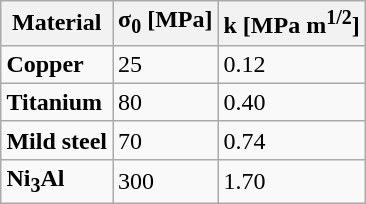<table class="wikitable" align="right">
<tr>
<th>Material</th>
<th>σ<sub>0</sub> [MPa]</th>
<th>k [MPa m<sup>1/2</sup>]</th>
</tr>
<tr>
<td><strong>Copper</strong></td>
<td>25</td>
<td>0.12</td>
</tr>
<tr>
<td><strong>Titanium</strong></td>
<td>80</td>
<td>0.40</td>
</tr>
<tr>
<td><strong>Mild steel</strong></td>
<td>70</td>
<td>0.74</td>
</tr>
<tr>
<td><strong>Ni<sub>3</sub>Al</strong></td>
<td>300</td>
<td>1.70</td>
</tr>
</table>
